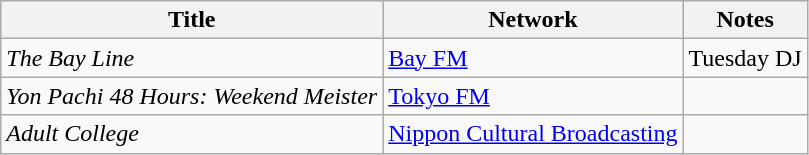<table class="wikitable">
<tr>
<th>Title</th>
<th>Network</th>
<th>Notes</th>
</tr>
<tr>
<td><em>The Bay Line</em></td>
<td><a href='#'>Bay FM</a></td>
<td>Tuesday DJ</td>
</tr>
<tr>
<td><em>Yon Pachi 48 Hours: Weekend Meister</em></td>
<td><a href='#'>Tokyo FM</a></td>
<td></td>
</tr>
<tr>
<td><em>Adult College</em></td>
<td><a href='#'>Nippon Cultural Broadcasting</a></td>
<td></td>
</tr>
</table>
